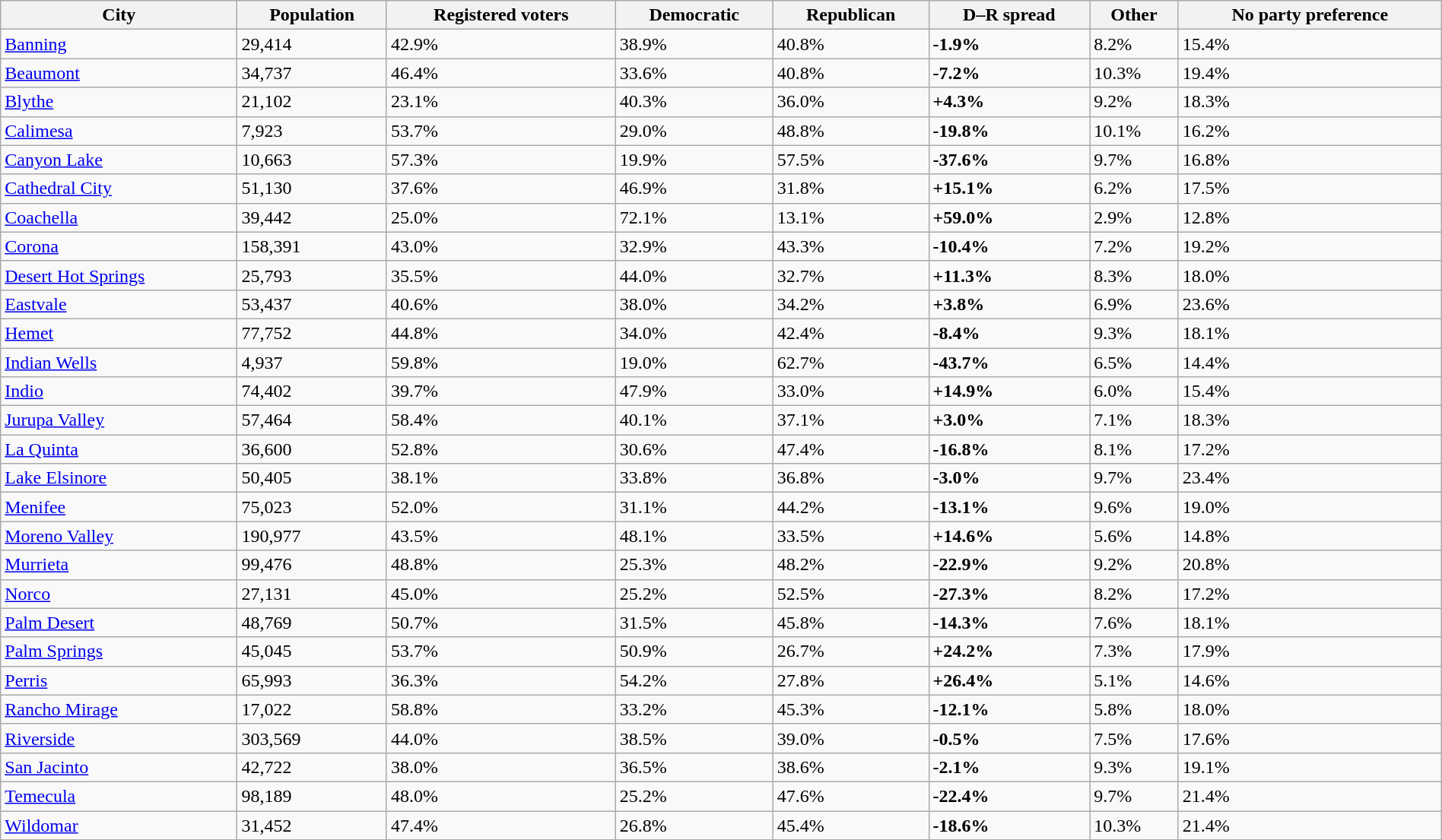<table class="wikitable collapsible collapsed sortable" style="width: 100%;">
<tr>
<th>City</th>
<th data-sort-type="number">Population</th>
<th data-sort-type="number">Registered voters</th>
<th data-sort-type="number">Democratic</th>
<th data-sort-type="number">Republican</th>
<th data-sort-type="number">D–R spread</th>
<th data-sort-type="number">Other</th>
<th data-sort-type="number">No party preference</th>
</tr>
<tr>
<td><a href='#'>Banning</a></td>
<td>29,414</td>
<td>42.9%</td>
<td>38.9%</td>
<td>40.8%</td>
<td><span><strong>-1.9%</strong></span></td>
<td>8.2%</td>
<td>15.4%</td>
</tr>
<tr>
<td><a href='#'>Beaumont</a></td>
<td>34,737</td>
<td>46.4%</td>
<td>33.6%</td>
<td>40.8%</td>
<td><span><strong>-7.2%</strong></span></td>
<td>10.3%</td>
<td>19.4%</td>
</tr>
<tr>
<td><a href='#'>Blythe</a></td>
<td>21,102</td>
<td>23.1%</td>
<td>40.3%</td>
<td>36.0%</td>
<td><span><strong>+4.3%</strong></span></td>
<td>9.2%</td>
<td>18.3%</td>
</tr>
<tr>
<td><a href='#'>Calimesa</a></td>
<td>7,923</td>
<td>53.7%</td>
<td>29.0%</td>
<td>48.8%</td>
<td><span><strong>-19.8%</strong></span></td>
<td>10.1%</td>
<td>16.2%</td>
</tr>
<tr>
<td><a href='#'>Canyon Lake</a></td>
<td>10,663</td>
<td>57.3%</td>
<td>19.9%</td>
<td>57.5%</td>
<td><span><strong>-37.6%</strong></span></td>
<td>9.7%</td>
<td>16.8%</td>
</tr>
<tr>
<td><a href='#'>Cathedral City</a></td>
<td>51,130</td>
<td>37.6%</td>
<td>46.9%</td>
<td>31.8%</td>
<td><span><strong>+15.1%</strong></span></td>
<td>6.2%</td>
<td>17.5%</td>
</tr>
<tr>
<td><a href='#'>Coachella</a></td>
<td>39,442</td>
<td>25.0%</td>
<td>72.1%</td>
<td>13.1%</td>
<td><span><strong>+59.0%</strong></span></td>
<td>2.9%</td>
<td>12.8%</td>
</tr>
<tr>
<td><a href='#'>Corona</a></td>
<td>158,391</td>
<td>43.0%</td>
<td>32.9%</td>
<td>43.3%</td>
<td><span><strong>-10.4%</strong></span></td>
<td>7.2%</td>
<td>19.2%</td>
</tr>
<tr>
<td><a href='#'>Desert Hot Springs</a></td>
<td>25,793</td>
<td>35.5%</td>
<td>44.0%</td>
<td>32.7%</td>
<td><span><strong>+11.3%</strong></span></td>
<td>8.3%</td>
<td>18.0%</td>
</tr>
<tr>
<td><a href='#'>Eastvale</a></td>
<td>53,437</td>
<td>40.6%</td>
<td>38.0%</td>
<td>34.2%</td>
<td><span><strong>+3.8%</strong></span></td>
<td>6.9%</td>
<td>23.6%</td>
</tr>
<tr>
<td><a href='#'>Hemet</a></td>
<td>77,752</td>
<td>44.8%</td>
<td>34.0%</td>
<td>42.4%</td>
<td><span><strong>-8.4%</strong></span></td>
<td>9.3%</td>
<td>18.1%</td>
</tr>
<tr>
<td><a href='#'>Indian Wells</a></td>
<td>4,937</td>
<td>59.8%</td>
<td>19.0%</td>
<td>62.7%</td>
<td><span><strong>-43.7%</strong></span></td>
<td>6.5%</td>
<td>14.4%</td>
</tr>
<tr>
<td><a href='#'>Indio</a></td>
<td>74,402</td>
<td>39.7%</td>
<td>47.9%</td>
<td>33.0%</td>
<td><span><strong>+14.9%</strong></span></td>
<td>6.0%</td>
<td>15.4%</td>
</tr>
<tr>
<td><a href='#'>Jurupa Valley</a></td>
<td>57,464</td>
<td>58.4%</td>
<td>40.1%</td>
<td>37.1%</td>
<td><span><strong>+3.0%</strong></span></td>
<td>7.1%</td>
<td>18.3%</td>
</tr>
<tr>
<td><a href='#'>La Quinta</a></td>
<td>36,600</td>
<td>52.8%</td>
<td>30.6%</td>
<td>47.4%</td>
<td><span><strong>-16.8%</strong></span></td>
<td>8.1%</td>
<td>17.2%</td>
</tr>
<tr>
<td><a href='#'>Lake Elsinore</a></td>
<td>50,405</td>
<td>38.1%</td>
<td>33.8%</td>
<td>36.8%</td>
<td><span><strong>-3.0%</strong></span></td>
<td>9.7%</td>
<td>23.4%</td>
</tr>
<tr>
<td><a href='#'>Menifee</a></td>
<td>75,023</td>
<td>52.0%</td>
<td>31.1%</td>
<td>44.2%</td>
<td><span><strong>-13.1%</strong></span></td>
<td>9.6%</td>
<td>19.0%</td>
</tr>
<tr>
<td><a href='#'>Moreno Valley</a></td>
<td>190,977</td>
<td>43.5%</td>
<td>48.1%</td>
<td>33.5%</td>
<td><span><strong>+14.6%</strong></span></td>
<td>5.6%</td>
<td>14.8%</td>
</tr>
<tr>
<td><a href='#'>Murrieta</a></td>
<td>99,476</td>
<td>48.8%</td>
<td>25.3%</td>
<td>48.2%</td>
<td><span><strong>-22.9%</strong></span></td>
<td>9.2%</td>
<td>20.8%</td>
</tr>
<tr>
<td><a href='#'>Norco</a></td>
<td>27,131</td>
<td>45.0%</td>
<td>25.2%</td>
<td>52.5%</td>
<td><span><strong>-27.3%</strong></span></td>
<td>8.2%</td>
<td>17.2%</td>
</tr>
<tr>
<td><a href='#'>Palm Desert</a></td>
<td>48,769</td>
<td>50.7%</td>
<td>31.5%</td>
<td>45.8%</td>
<td><span><strong>-14.3%</strong></span></td>
<td>7.6%</td>
<td>18.1%</td>
</tr>
<tr>
<td><a href='#'>Palm Springs</a></td>
<td>45,045</td>
<td>53.7%</td>
<td>50.9%</td>
<td>26.7%</td>
<td><span><strong>+24.2%</strong></span></td>
<td>7.3%</td>
<td>17.9%</td>
</tr>
<tr>
<td><a href='#'>Perris</a></td>
<td>65,993</td>
<td>36.3%</td>
<td>54.2%</td>
<td>27.8%</td>
<td><span><strong>+26.4%</strong></span></td>
<td>5.1%</td>
<td>14.6%</td>
</tr>
<tr>
<td><a href='#'>Rancho Mirage</a></td>
<td>17,022</td>
<td>58.8%</td>
<td>33.2%</td>
<td>45.3%</td>
<td><span><strong>-12.1%</strong></span></td>
<td>5.8%</td>
<td>18.0%</td>
</tr>
<tr>
<td><a href='#'>Riverside</a></td>
<td>303,569</td>
<td>44.0%</td>
<td>38.5%</td>
<td>39.0%</td>
<td><span><strong>-0.5%</strong></span></td>
<td>7.5%</td>
<td>17.6%</td>
</tr>
<tr>
<td><a href='#'>San Jacinto</a></td>
<td>42,722</td>
<td>38.0%</td>
<td>36.5%</td>
<td>38.6%</td>
<td><span><strong>-2.1%</strong></span></td>
<td>9.3%</td>
<td>19.1%</td>
</tr>
<tr>
<td><a href='#'>Temecula</a></td>
<td>98,189</td>
<td>48.0%</td>
<td>25.2%</td>
<td>47.6%</td>
<td><span><strong>-22.4%</strong></span></td>
<td>9.7%</td>
<td>21.4%</td>
</tr>
<tr>
<td><a href='#'>Wildomar</a></td>
<td>31,452</td>
<td>47.4%</td>
<td>26.8%</td>
<td>45.4%</td>
<td><span><strong>-18.6%</strong></span></td>
<td>10.3%</td>
<td>21.4%</td>
</tr>
</table>
